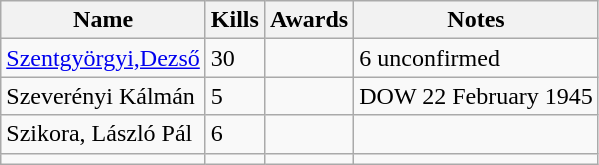<table class=wikitable>
<tr>
<th>Name</th>
<th>Kills</th>
<th>Awards</th>
<th>Notes</th>
</tr>
<tr>
<td><a href='#'>Szentgyörgyi,Dezső</a></td>
<td>30</td>
<td></td>
<td>6 unconfirmed</td>
</tr>
<tr>
<td>Szeverényi Kálmán</td>
<td>5</td>
<td></td>
<td>DOW 22 February 1945</td>
</tr>
<tr>
<td>Szikora, László Pál</td>
<td>6</td>
<td></td>
<td></td>
</tr>
<tr>
<td></td>
<td></td>
<td></td>
<td></td>
</tr>
</table>
